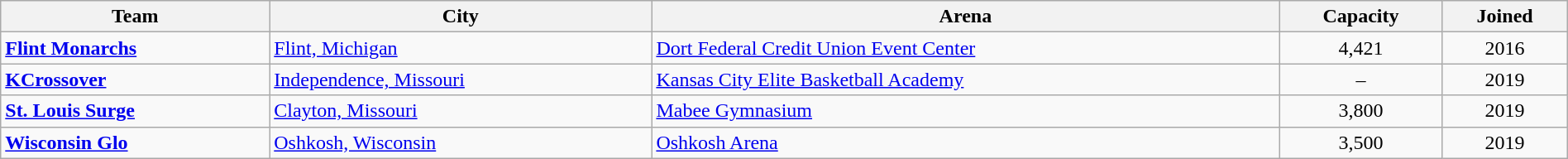<table class="wikitable" style="width:100%; text-align:left">
<tr>
<th>Team</th>
<th>City</th>
<th>Arena</th>
<th>Capacity</th>
<th>Joined</th>
</tr>
<tr>
<td><strong><a href='#'>Flint Monarchs</a></strong></td>
<td><a href='#'>Flint, Michigan</a></td>
<td><a href='#'>Dort Federal Credit Union Event Center</a></td>
<td align="center">4,421</td>
<td align="center">2016</td>
</tr>
<tr>
<td><strong><a href='#'>KCrossover</a></strong></td>
<td><a href='#'>Independence, Missouri</a></td>
<td><a href='#'>Kansas City Elite Basketball Academy</a></td>
<td align="center">–</td>
<td style="text-align:center;">2019</td>
</tr>
<tr>
<td><strong><a href='#'>St. Louis Surge</a></strong></td>
<td><a href='#'>Clayton, Missouri</a></td>
<td><a href='#'>Mabee Gymnasium</a></td>
<td align="center">3,800</td>
<td style="text-align:center;">2019</td>
</tr>
<tr>
<td><strong><a href='#'>Wisconsin Glo</a></strong></td>
<td><a href='#'>Oshkosh, Wisconsin</a></td>
<td><a href='#'>Oshkosh Arena</a></td>
<td align="center">3,500</td>
<td align="center">2019</td>
</tr>
</table>
